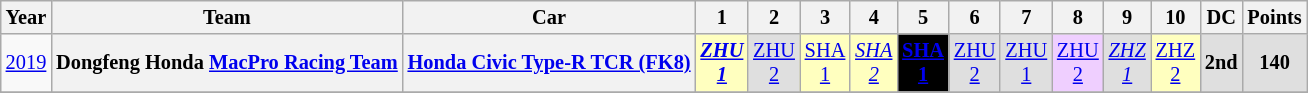<table class="wikitable" style="text-align:center; font-size:85%">
<tr>
<th>Year</th>
<th>Team</th>
<th>Car</th>
<th>1</th>
<th>2</th>
<th>3</th>
<th>4</th>
<th>5</th>
<th>6</th>
<th>7</th>
<th>8</th>
<th>9</th>
<th>10</th>
<th>DC</th>
<th>Points</th>
</tr>
<tr>
<td><a href='#'>2019</a></td>
<th nowrap>Dongfeng Honda <a href='#'>MacPro Racing Team</a></th>
<th nowrap><a href='#'>Honda Civic Type-R TCR (FK8)</a></th>
<td style="background:#FFFFBF;"><strong><em><a href='#'>ZHU<br>1</a></em></strong><br></td>
<td style="background:#DFDFDF;"><a href='#'>ZHU<br>2</a><br></td>
<td style="background:#FFFFBF;"><a href='#'>SHA<br>1</a><br></td>
<td style="background:#FFFFBF;"><em><a href='#'>SHA<br>2</a></em><br></td>
<td style="background-color:#000000; color:white"><strong><a href='#'>SHA<br>1</a></strong><br></td>
<td style="background:#DFDFDF;"><a href='#'>ZHU<br>2</a><br></td>
<td style="background:#DFDFDF;"><a href='#'>ZHU<br>1</a><br></td>
<td style="background:#EFCFFF;"><a href='#'>ZHU<br>2</a><br></td>
<td style="background:#DFDFDF;"><em><a href='#'>ZHZ<br>1</a></em><br></td>
<td style="background:#FFFFBF;"><a href='#'>ZHZ<br>2</a><br></td>
<th style="background:#DFDFDF;">2nd</th>
<th style="background:#DFDFDF;">140</th>
</tr>
<tr>
</tr>
</table>
